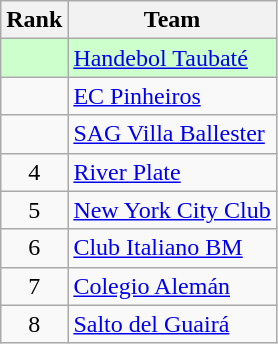<table class="wikitable">
<tr>
<th>Rank</th>
<th>Team</th>
</tr>
<tr bgcolor=ccffcc>
<td align=center></td>
<td> <a href='#'>Handebol Taubaté</a></td>
</tr>
<tr>
<td align=center></td>
<td> <a href='#'>EC Pinheiros</a></td>
</tr>
<tr>
<td align=center></td>
<td> <a href='#'>SAG Villa Ballester</a></td>
</tr>
<tr>
<td align=center>4</td>
<td> <a href='#'>River Plate</a></td>
</tr>
<tr>
<td align=center>5</td>
<td> <a href='#'>New York City Club</a></td>
</tr>
<tr>
<td align=center>6</td>
<td> <a href='#'>Club Italiano BM</a></td>
</tr>
<tr>
<td align=center>7</td>
<td> <a href='#'>Colegio Alemán</a></td>
</tr>
<tr>
<td align=center>8</td>
<td> <a href='#'>Salto del Guairá</a></td>
</tr>
</table>
